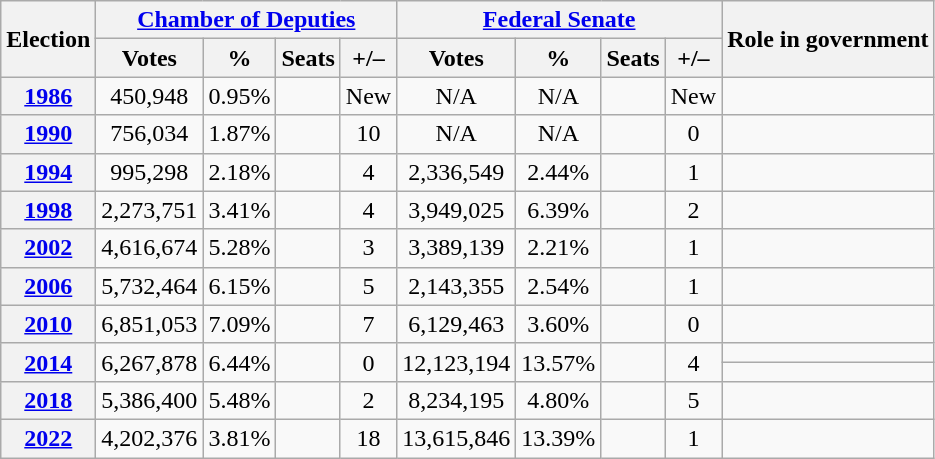<table class=wikitable style=text-align:center>
<tr>
<th rowspan="2">Election</th>
<th colspan="4"><a href='#'>Chamber of Deputies</a></th>
<th colspan="4"><a href='#'>Federal Senate</a></th>
<th rowspan="2"><strong>Role in government</strong></th>
</tr>
<tr>
<th><strong>Votes</strong></th>
<th><strong>%</strong></th>
<th><strong>Seats</strong></th>
<th>+/–</th>
<th><strong>Votes</strong></th>
<th><strong>%</strong></th>
<th><strong>Seats</strong></th>
<th>+/–</th>
</tr>
<tr>
<th><a href='#'>1986</a></th>
<td align="center">450,948</td>
<td align="center">0.95%</td>
<td style="text-align:center;"></td>
<td>New</td>
<td>N/A</td>
<td>N/A</td>
<td style="text-align:center;"></td>
<td>New</td>
<td></td>
</tr>
<tr>
<th><a href='#'>1990</a></th>
<td align="center">756,034</td>
<td align="center">1.87%</td>
<td style="text-align:center;"></td>
<td> 10</td>
<td>N/A</td>
<td>N/A</td>
<td style="text-align:center;"></td>
<td> 0</td>
<td></td>
</tr>
<tr>
<th><a href='#'>1994</a></th>
<td align="center">995,298</td>
<td align="center">2.18%</td>
<td style="text-align:center;"></td>
<td> 4</td>
<td align="center">2,336,549</td>
<td align="center">2.44%</td>
<td style="text-align:center;"></td>
<td> 1</td>
<td></td>
</tr>
<tr>
<th><a href='#'>1998</a></th>
<td align="center">2,273,751</td>
<td align="center">3.41%</td>
<td style="text-align:center;"></td>
<td> 4</td>
<td align="center">3,949,025</td>
<td align="center">6.39%</td>
<td style="text-align:center;"></td>
<td> 2</td>
<td></td>
</tr>
<tr>
<th><a href='#'>2002</a></th>
<td align="center">4,616,674</td>
<td align="center">5.28%</td>
<td style="text-align:center;"></td>
<td> 3</td>
<td align="center">3,389,139</td>
<td align="center">2.21%</td>
<td style="text-align:center;"></td>
<td> 1</td>
<td></td>
</tr>
<tr>
<th><a href='#'>2006</a></th>
<td align="center">5,732,464</td>
<td align="center">6.15%</td>
<td style="text-align:center;"></td>
<td> 5</td>
<td align="center">2,143,355</td>
<td align="center">2.54%</td>
<td style="text-align:center;"></td>
<td> 1</td>
<td></td>
</tr>
<tr>
<th><a href='#'>2010</a></th>
<td align="center">6,851,053</td>
<td align="center">7.09%</td>
<td style="text-align:center;"></td>
<td> 7</td>
<td align="center">6,129,463</td>
<td align="center">3.60%</td>
<td style="text-align:center;"></td>
<td> 0</td>
<td></td>
</tr>
<tr>
<th rowspan="2"><a href='#'>2014</a></th>
<td rowspan="2" align="center">6,267,878</td>
<td rowspan=2 align="center">6.44%</td>
<td rowspan=2 style="text-align:center;"></td>
<td rowspan=2> 0</td>
<td rowspan="2" align="center">12,123,194</td>
<td rowspan=2 align="center">13.57%</td>
<td rowspan=2 style="text-align:center;"></td>
<td rowspan=2> 4</td>
<td></td>
</tr>
<tr>
<td></td>
</tr>
<tr>
<th><a href='#'>2018</a></th>
<td align="center">5,386,400</td>
<td align="center">5.48%</td>
<td style="text-align:center;"></td>
<td> 2</td>
<td align="center">8,234,195</td>
<td align="center">4.80%</td>
<td style="text-align:center;"></td>
<td> 5</td>
<td></td>
</tr>
<tr>
<th><a href='#'>2022</a></th>
<td align="center">4,202,376</td>
<td align="center">3.81%</td>
<td style="text-align:center;"></td>
<td> 18</td>
<td align="center">13,615,846</td>
<td align="center">13.39%</td>
<td style="text-align:center;"></td>
<td> 1</td>
<td></td>
</tr>
</table>
